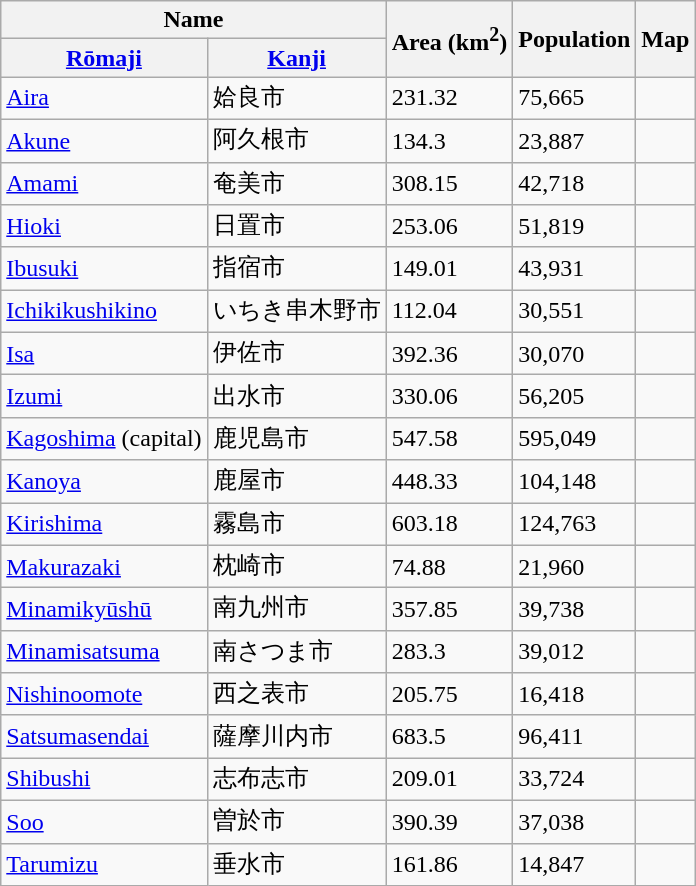<table class="wikitable sortable">
<tr>
<th colspan="2">Name</th>
<th rowspan="2">Area (km<sup>2</sup>)</th>
<th rowspan="2">Population</th>
<th rowspan="2">Map</th>
</tr>
<tr>
<th><a href='#'>Rōmaji</a></th>
<th><a href='#'>Kanji</a></th>
</tr>
<tr>
<td> <a href='#'>Aira</a></td>
<td>姶良市</td>
<td>231.32</td>
<td>75,665</td>
<td></td>
</tr>
<tr>
<td> <a href='#'>Akune</a></td>
<td>阿久根市</td>
<td>134.3</td>
<td>23,887</td>
<td></td>
</tr>
<tr>
<td> <a href='#'>Amami</a></td>
<td>奄美市</td>
<td>308.15</td>
<td>42,718</td>
<td></td>
</tr>
<tr>
<td> <a href='#'>Hioki</a></td>
<td>日置市</td>
<td>253.06</td>
<td>51,819</td>
<td></td>
</tr>
<tr>
<td> <a href='#'>Ibusuki</a></td>
<td>指宿市</td>
<td>149.01</td>
<td>43,931</td>
<td></td>
</tr>
<tr>
<td> <a href='#'>Ichikikushikino</a></td>
<td>いちき串木野市</td>
<td>112.04</td>
<td>30,551</td>
<td></td>
</tr>
<tr>
<td> <a href='#'>Isa</a></td>
<td>伊佐市</td>
<td>392.36</td>
<td>30,070</td>
<td></td>
</tr>
<tr>
<td> <a href='#'>Izumi</a></td>
<td>出水市</td>
<td>330.06</td>
<td>56,205</td>
<td></td>
</tr>
<tr>
<td> <a href='#'>Kagoshima</a> (capital)</td>
<td>鹿児島市</td>
<td>547.58</td>
<td>595,049</td>
<td></td>
</tr>
<tr>
<td> <a href='#'>Kanoya</a></td>
<td>鹿屋市</td>
<td>448.33</td>
<td>104,148</td>
<td></td>
</tr>
<tr>
<td> <a href='#'>Kirishima</a></td>
<td>霧島市</td>
<td>603.18</td>
<td>124,763</td>
<td></td>
</tr>
<tr>
<td> <a href='#'>Makurazaki</a></td>
<td>枕崎市</td>
<td>74.88</td>
<td>21,960</td>
<td></td>
</tr>
<tr>
<td> <a href='#'>Minamikyūshū</a></td>
<td>南九州市</td>
<td>357.85</td>
<td>39,738</td>
<td></td>
</tr>
<tr>
<td> <a href='#'>Minamisatsuma</a></td>
<td>南さつま市</td>
<td>283.3</td>
<td>39,012</td>
<td></td>
</tr>
<tr>
<td> <a href='#'>Nishinoomote</a></td>
<td>西之表市</td>
<td>205.75</td>
<td>16,418</td>
<td></td>
</tr>
<tr>
<td> <a href='#'>Satsumasendai</a></td>
<td>薩摩川内市</td>
<td>683.5</td>
<td>96,411</td>
<td></td>
</tr>
<tr>
<td> <a href='#'>Shibushi</a></td>
<td>志布志市</td>
<td>209.01</td>
<td>33,724</td>
<td></td>
</tr>
<tr>
<td> <a href='#'>Soo</a></td>
<td>曽於市</td>
<td>390.39</td>
<td>37,038</td>
<td></td>
</tr>
<tr>
<td> <a href='#'>Tarumizu</a></td>
<td>垂水市</td>
<td>161.86</td>
<td>14,847</td>
<td></td>
</tr>
</table>
